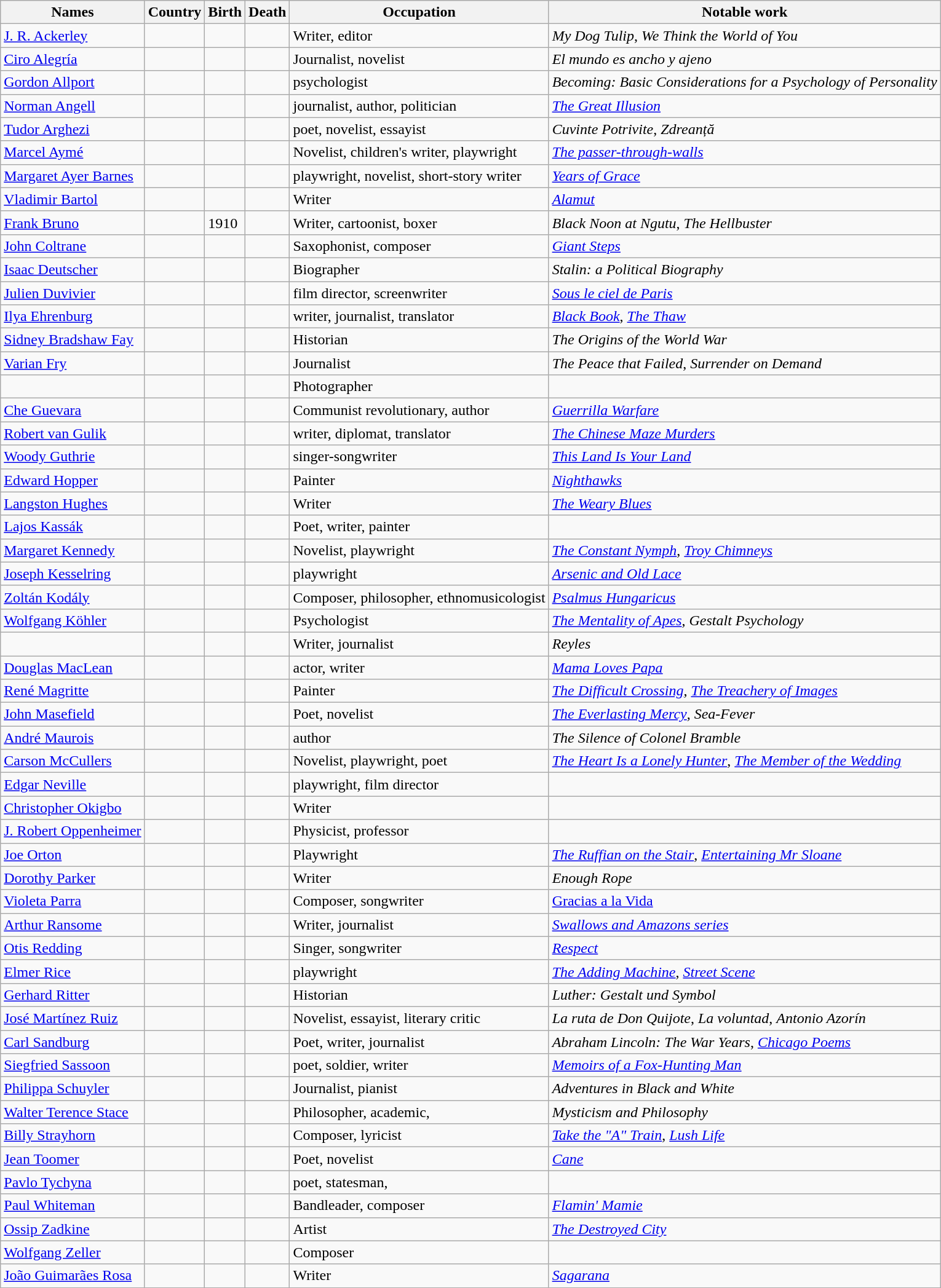<table class="wikitable sortable" border="1" style="border-spacing:0 style="width:100%">
<tr>
<th>Names</th>
<th>Country</th>
<th>Birth</th>
<th>Death</th>
<th>Occupation</th>
<th>Notable work</th>
</tr>
<tr>
<td><a href='#'>J. R. Ackerley</a></td>
<td></td>
<td></td>
<td></td>
<td>Writer, editor</td>
<td><em>My Dog Tulip</em>, <em>We Think the World of You</em></td>
</tr>
<tr>
<td><a href='#'>Ciro Alegría</a></td>
<td></td>
<td></td>
<td></td>
<td>Journalist, novelist</td>
<td><em>El mundo es ancho y ajeno</em></td>
</tr>
<tr>
<td><a href='#'>Gordon Allport</a></td>
<td></td>
<td></td>
<td></td>
<td>psychologist</td>
<td><em>Becoming: Basic Considerations for a Psychology of Personality</em></td>
</tr>
<tr>
<td><a href='#'>Norman Angell</a></td>
<td></td>
<td></td>
<td></td>
<td>journalist, author, politician</td>
<td><em><a href='#'>The Great Illusion</a></em></td>
</tr>
<tr>
<td><a href='#'>Tudor Arghezi</a></td>
<td></td>
<td></td>
<td></td>
<td>poet, novelist, essayist</td>
<td><em>Cuvinte Potrivite</em>, <em>Zdreanță</em></td>
</tr>
<tr>
<td><a href='#'>Marcel Aymé</a></td>
<td></td>
<td></td>
<td></td>
<td>Novelist, children's writer, playwright</td>
<td><em><a href='#'>The passer-through-walls</a></em></td>
</tr>
<tr>
<td><a href='#'>Margaret Ayer Barnes</a></td>
<td></td>
<td></td>
<td></td>
<td>playwright, novelist, short-story writer</td>
<td><em><a href='#'>Years of Grace</a></em></td>
</tr>
<tr>
<td><a href='#'>Vladimir Bartol</a></td>
<td></td>
<td></td>
<td></td>
<td>Writer</td>
<td><em><a href='#'>Alamut</a></em></td>
</tr>
<tr>
<td><a href='#'>Frank Bruno</a></td>
<td></td>
<td>1910</td>
<td></td>
<td>Writer, cartoonist, boxer</td>
<td><em>Black Noon at Ngutu</em>, <em>The Hellbuster</em></td>
</tr>
<tr>
<td><a href='#'>John Coltrane</a></td>
<td></td>
<td></td>
<td></td>
<td>Saxophonist, composer</td>
<td><em><a href='#'>Giant Steps</a></em></td>
</tr>
<tr>
<td><a href='#'>Isaac Deutscher</a></td>
<td></td>
<td></td>
<td></td>
<td>Biographer</td>
<td><em>Stalin: a Political Biography</em></td>
</tr>
<tr>
<td><a href='#'>Julien Duvivier</a></td>
<td></td>
<td></td>
<td></td>
<td>film director, screenwriter</td>
<td><em><a href='#'>Sous le ciel de Paris</a></em></td>
</tr>
<tr>
<td><a href='#'>Ilya Ehrenburg</a></td>
<td></td>
<td></td>
<td></td>
<td>writer, journalist, translator</td>
<td><em><a href='#'>Black Book</a></em>, <em><a href='#'>The Thaw</a></em></td>
</tr>
<tr>
<td><a href='#'>Sidney Bradshaw Fay</a></td>
<td></td>
<td></td>
<td></td>
<td>Historian</td>
<td><em>The Origins of the World War</em></td>
</tr>
<tr>
<td><a href='#'>Varian Fry</a></td>
<td></td>
<td></td>
<td></td>
<td>Journalist</td>
<td><em>The Peace that Failed</em>, <em>Surrender on Demand</em></td>
</tr>
<tr>
<td></td>
<td></td>
<td></td>
<td></td>
<td>Photographer</td>
<td></td>
</tr>
<tr>
<td><a href='#'>Che Guevara</a></td>
<td></td>
<td></td>
<td></td>
<td>Communist revolutionary, author</td>
<td><em><a href='#'>Guerrilla Warfare</a></em></td>
</tr>
<tr>
<td><a href='#'>Robert van Gulik</a></td>
<td></td>
<td></td>
<td></td>
<td>writer, diplomat, translator</td>
<td><em><a href='#'>The Chinese Maze Murders</a></em></td>
</tr>
<tr>
<td><a href='#'>Woody Guthrie</a></td>
<td></td>
<td></td>
<td></td>
<td>singer-songwriter</td>
<td><em><a href='#'>This Land Is Your Land</a></em></td>
</tr>
<tr>
<td><a href='#'>Edward Hopper</a></td>
<td></td>
<td></td>
<td></td>
<td>Painter</td>
<td><em><a href='#'>Nighthawks</a></em></td>
</tr>
<tr>
<td><a href='#'>Langston Hughes</a></td>
<td></td>
<td></td>
<td></td>
<td>Writer</td>
<td><em><a href='#'>The Weary Blues</a></em></td>
</tr>
<tr>
<td><a href='#'>Lajos Kassák</a></td>
<td></td>
<td></td>
<td></td>
<td>Poet, writer, painter</td>
<td></td>
</tr>
<tr>
<td><a href='#'>Margaret Kennedy</a></td>
<td></td>
<td></td>
<td></td>
<td>Novelist, playwright</td>
<td><em><a href='#'>The Constant Nymph</a></em>, <em><a href='#'>Troy Chimneys</a></em></td>
</tr>
<tr>
<td><a href='#'>Joseph Kesselring</a></td>
<td></td>
<td></td>
<td></td>
<td>playwright</td>
<td><em><a href='#'>Arsenic and Old Lace</a></em></td>
</tr>
<tr>
<td><a href='#'>Zoltán Kodály</a></td>
<td></td>
<td></td>
<td></td>
<td>Composer, philosopher, ethnomusicologist</td>
<td><em><a href='#'>Psalmus Hungaricus</a></em></td>
</tr>
<tr>
<td><a href='#'>Wolfgang Köhler</a></td>
<td></td>
<td></td>
<td></td>
<td>Psychologist</td>
<td><em><a href='#'>The Mentality of Apes</a></em>, <em>Gestalt Psychology</em></td>
</tr>
<tr>
<td></td>
<td></td>
<td></td>
<td></td>
<td>Writer, journalist</td>
<td><em>Reyles</em></td>
</tr>
<tr>
<td><a href='#'>Douglas MacLean</a></td>
<td></td>
<td></td>
<td></td>
<td>actor, writer</td>
<td><em><a href='#'>Mama Loves Papa</a></em></td>
</tr>
<tr>
<td><a href='#'>René Magritte</a></td>
<td></td>
<td></td>
<td></td>
<td>Painter</td>
<td><em><a href='#'>The Difficult Crossing</a></em>, <em><a href='#'>The Treachery of Images</a></em></td>
</tr>
<tr>
<td><a href='#'>John Masefield</a></td>
<td></td>
<td></td>
<td></td>
<td>Poet, novelist</td>
<td><em><a href='#'>The Everlasting Mercy</a></em>, <em>Sea-Fever</em></td>
</tr>
<tr>
<td><a href='#'>André Maurois</a></td>
<td></td>
<td></td>
<td></td>
<td>author</td>
<td><em>The Silence of Colonel Bramble</em></td>
</tr>
<tr>
<td><a href='#'>Carson McCullers</a></td>
<td></td>
<td></td>
<td></td>
<td>Novelist, playwright, poet</td>
<td><em><a href='#'>The Heart Is a Lonely Hunter</a></em>, <em><a href='#'>The Member of the Wedding</a></em></td>
</tr>
<tr>
<td><a href='#'>Edgar Neville</a></td>
<td></td>
<td></td>
<td></td>
<td>playwright, film director</td>
<td></td>
</tr>
<tr>
<td><a href='#'>Christopher Okigbo</a></td>
<td></td>
<td></td>
<td></td>
<td>Writer</td>
<td></td>
</tr>
<tr>
<td><a href='#'>J. Robert Oppenheimer</a></td>
<td></td>
<td></td>
<td></td>
<td>Physicist, professor</td>
<td></td>
</tr>
<tr>
<td><a href='#'>Joe Orton</a></td>
<td></td>
<td></td>
<td></td>
<td>Playwright</td>
<td><em><a href='#'>The Ruffian on the Stair</a></em>, <em><a href='#'>Entertaining Mr Sloane</a></em></td>
</tr>
<tr>
<td><a href='#'>Dorothy Parker</a></td>
<td></td>
<td></td>
<td></td>
<td>Writer</td>
<td><em>Enough Rope</em></td>
</tr>
<tr>
<td><a href='#'>Violeta Parra</a></td>
<td></td>
<td></td>
<td></td>
<td>Composer, songwriter</td>
<td><a href='#'>Gracias a la Vida</a></td>
</tr>
<tr>
<td><a href='#'>Arthur Ransome</a></td>
<td></td>
<td></td>
<td></td>
<td>Writer, journalist</td>
<td><em><a href='#'>Swallows and Amazons series</a></em></td>
</tr>
<tr>
<td><a href='#'>Otis Redding</a></td>
<td></td>
<td></td>
<td></td>
<td>Singer, songwriter</td>
<td><em><a href='#'>Respect</a></em></td>
</tr>
<tr>
<td><a href='#'>Elmer Rice</a></td>
<td></td>
<td></td>
<td></td>
<td>playwright</td>
<td><em><a href='#'>The Adding Machine</a></em>, <em><a href='#'>Street Scene</a></em></td>
</tr>
<tr>
<td><a href='#'>Gerhard Ritter</a></td>
<td></td>
<td></td>
<td></td>
<td>Historian</td>
<td><em>Luther: Gestalt und Symbol</em></td>
</tr>
<tr>
<td><a href='#'>José Martínez Ruiz</a></td>
<td></td>
<td></td>
<td></td>
<td>Novelist, essayist, literary critic</td>
<td><em>La ruta de Don Quijote</em>, <em>La voluntad</em>, <em>Antonio Azorín</em></td>
</tr>
<tr>
<td><a href='#'>Carl Sandburg</a></td>
<td></td>
<td></td>
<td></td>
<td>Poet, writer, journalist</td>
<td><em>Abraham Lincoln: The War Years</em>, <em><a href='#'>Chicago Poems</a></em></td>
</tr>
<tr>
<td><a href='#'>Siegfried Sassoon</a></td>
<td></td>
<td></td>
<td></td>
<td>poet, soldier, writer</td>
<td><em><a href='#'>Memoirs of a Fox-Hunting Man</a></em></td>
</tr>
<tr>
<td><a href='#'>Philippa Schuyler</a></td>
<td></td>
<td></td>
<td></td>
<td>Journalist, pianist</td>
<td><em>Adventures in Black and White</em></td>
</tr>
<tr>
<td><a href='#'>Walter Terence Stace</a></td>
<td></td>
<td></td>
<td></td>
<td>Philosopher, academic,</td>
<td><em>Mysticism and Philosophy</em></td>
</tr>
<tr>
<td><a href='#'>Billy Strayhorn</a></td>
<td></td>
<td></td>
<td></td>
<td>Composer, lyricist</td>
<td><em><a href='#'>Take the "A" Train</a></em>, <em><a href='#'>Lush Life</a></em></td>
</tr>
<tr>
<td><a href='#'>Jean Toomer</a></td>
<td></td>
<td></td>
<td></td>
<td>Poet, novelist</td>
<td><em><a href='#'>Cane</a></em></td>
</tr>
<tr>
<td><a href='#'>Pavlo Tychyna</a></td>
<td></td>
<td></td>
<td></td>
<td>poet, statesman,</td>
<td></td>
</tr>
<tr>
<td><a href='#'>Paul Whiteman</a></td>
<td></td>
<td></td>
<td></td>
<td>Bandleader, composer</td>
<td><em><a href='#'>Flamin' Mamie</a></em></td>
</tr>
<tr>
<td><a href='#'>Ossip Zadkine</a></td>
<td></td>
<td></td>
<td></td>
<td>Artist</td>
<td><em><a href='#'>The Destroyed City</a></em></td>
</tr>
<tr>
<td><a href='#'>Wolfgang Zeller</a></td>
<td></td>
<td></td>
<td></td>
<td>Composer</td>
<td></td>
</tr>
<tr>
<td><a href='#'>João Guimarães Rosa</a></td>
<td></td>
<td></td>
<td></td>
<td>Writer</td>
<td><em><a href='#'>Sagarana</a></em></td>
</tr>
</table>
